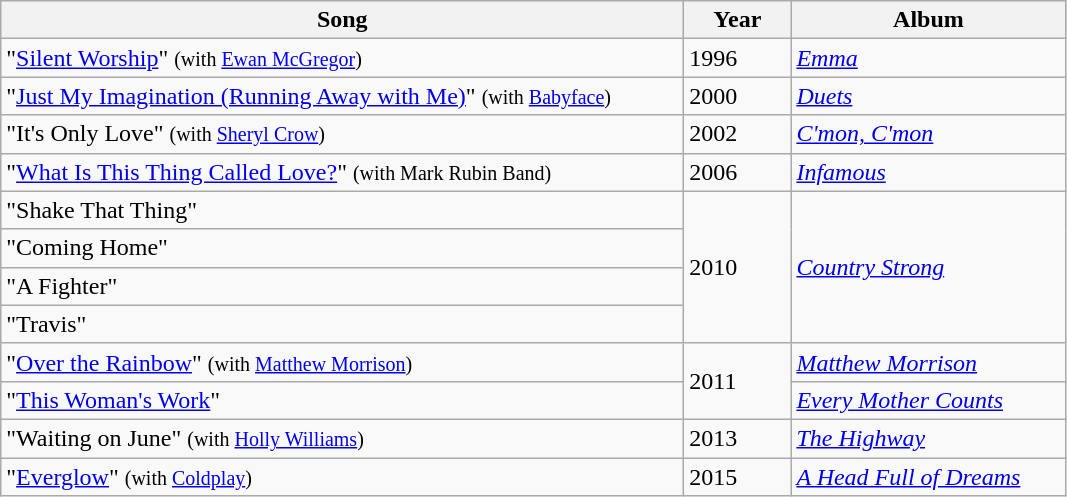<table class="wikitable plainroweaders">
<tr>
<th scope="col" style="width:28em;">Song</th>
<th scope="col" style="width:4em;">Year</th>
<th scope="col" style="width:11em;">Album</th>
</tr>
<tr>
<td scope="row">"<a href='#'>Silent Worship</a>" <small>(with <a href='#'>Ewan McGregor</a>)</small></td>
<td>1996</td>
<td><em><a href='#'>Emma</a></em></td>
</tr>
<tr>
<td scope="row">"<a href='#'>Just My Imagination (Running Away with Me)</a>" <small>(with <a href='#'>Babyface</a>)</small></td>
<td>2000</td>
<td><em><a href='#'>Duets</a></em></td>
</tr>
<tr>
<td scope="row">"It's Only Love" <small>(with <a href='#'>Sheryl Crow</a>)</small></td>
<td>2002</td>
<td><em><a href='#'>C'mon, C'mon</a></em></td>
</tr>
<tr>
<td scope="row">"<a href='#'>What Is This Thing Called Love?</a>" <small>(with Mark Rubin Band)</small></td>
<td>2006</td>
<td><em><a href='#'>Infamous</a></em></td>
</tr>
<tr>
<td scope="row">"Shake That Thing"</td>
<td rowspan="4">2010</td>
<td rowspan="4"><em><a href='#'>Country Strong</a></em></td>
</tr>
<tr>
<td scope="row">"Coming Home"</td>
</tr>
<tr>
<td scope="row">"A Fighter"</td>
</tr>
<tr>
<td scope="row">"Travis"</td>
</tr>
<tr>
<td scope="row">"<a href='#'>Over the Rainbow</a>" <small>(with <a href='#'>Matthew Morrison</a>)</small></td>
<td rowspan="2">2011</td>
<td><em><a href='#'>Matthew Morrison</a></em></td>
</tr>
<tr>
<td scope="row">"<a href='#'>This Woman's Work</a>"</td>
<td><em><a href='#'>Every Mother Counts</a></em></td>
</tr>
<tr>
<td scope="row">"Waiting on June" <small>(with <a href='#'>Holly Williams</a>)</small></td>
<td>2013</td>
<td><em><a href='#'>The Highway</a></em></td>
</tr>
<tr>
<td scope="row">"<a href='#'>Everglow</a>" <small>(with <a href='#'>Coldplay</a>)</small></td>
<td>2015</td>
<td><em><a href='#'>A Head Full of Dreams</a></em></td>
</tr>
</table>
